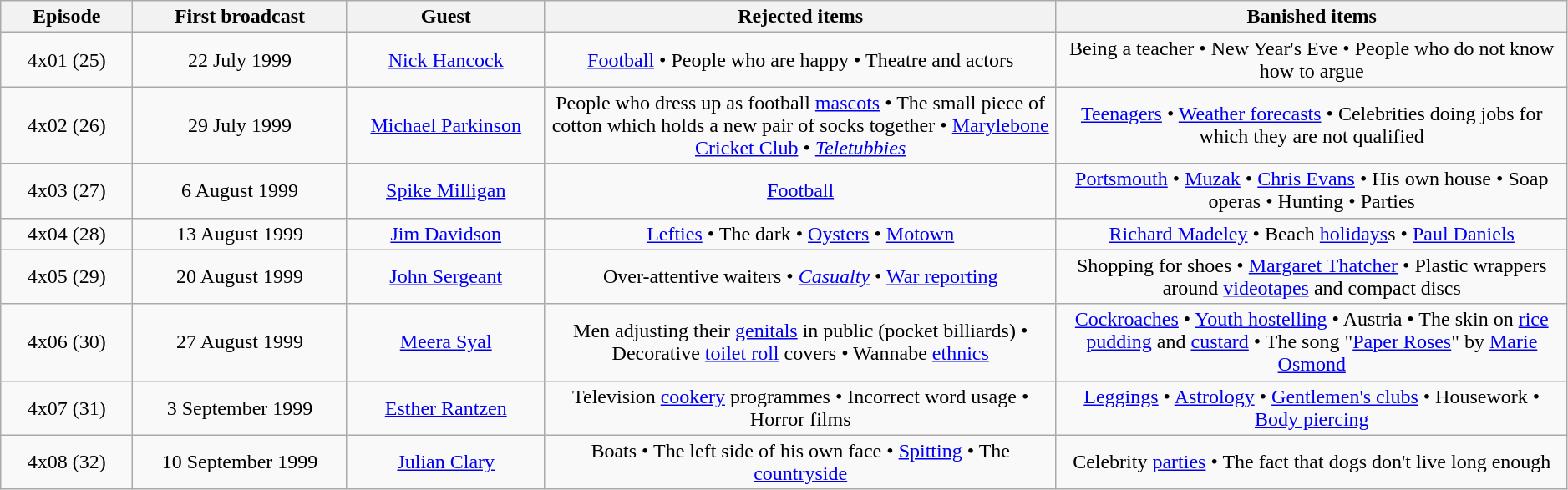<table class="wikitable"  style="width:99%; left:0 auto; text-align:center;">
<tr>
<th style="width:8%;">Episode</th>
<th style="width:13%;">First broadcast</th>
<th style="width:12%;">Guest</th>
<th style="width:31%;">Rejected items</th>
<th style="width:31%;">Banished items</th>
</tr>
<tr>
<td>4x01 (25)</td>
<td>22 July 1999</td>
<td><a href='#'>Nick Hancock</a></td>
<td><a href='#'>Football</a> • People who are happy • Theatre and actors</td>
<td>Being a teacher • New Year's Eve • People who do not know how to argue</td>
</tr>
<tr>
<td>4x02 (26)</td>
<td>29 July 1999</td>
<td><a href='#'>Michael Parkinson</a></td>
<td>People who dress up as football <a href='#'>mascots</a> • The small piece of cotton which holds a new pair of socks together • <a href='#'>Marylebone Cricket Club</a> • <em><a href='#'>Teletubbies</a></em></td>
<td><a href='#'>Teenagers</a> • <a href='#'>Weather forecasts</a> • Celebrities doing jobs for which they are not qualified</td>
</tr>
<tr>
<td>4x03 (27)</td>
<td>6 August 1999</td>
<td><a href='#'>Spike Milligan</a></td>
<td><a href='#'>Football</a></td>
<td><a href='#'>Portsmouth</a> • <a href='#'>Muzak</a> • <a href='#'>Chris Evans</a> • His own house • Soap operas • Hunting • Parties</td>
</tr>
<tr>
<td>4x04 (28)</td>
<td>13 August 1999</td>
<td><a href='#'>Jim Davidson</a></td>
<td><a href='#'>Lefties</a> • The dark • <a href='#'>Oysters</a> • <a href='#'>Motown</a></td>
<td><a href='#'>Richard Madeley</a> • Beach <a href='#'>holidays</a>s • <a href='#'>Paul Daniels</a></td>
</tr>
<tr>
<td>4x05 (29)</td>
<td>20 August 1999</td>
<td><a href='#'>John Sergeant</a></td>
<td>Over-attentive waiters • <em><a href='#'>Casualty</a></em> • <a href='#'>War reporting</a></td>
<td>Shopping for shoes • <a href='#'>Margaret Thatcher</a> • Plastic wrappers around <a href='#'>videotapes</a> and compact discs</td>
</tr>
<tr>
<td>4x06 (30)</td>
<td>27 August 1999</td>
<td><a href='#'>Meera Syal</a></td>
<td>Men adjusting their <a href='#'>genitals</a> in public (pocket billiards) • Decorative <a href='#'>toilet roll</a> covers • Wannabe <a href='#'>ethnics</a></td>
<td><a href='#'>Cockroaches</a> • <a href='#'>Youth hostelling</a> • Austria • The skin on <a href='#'>rice pudding</a> and <a href='#'>custard</a> • The song "<a href='#'>Paper Roses</a>" by <a href='#'>Marie Osmond</a></td>
</tr>
<tr>
<td>4x07 (31)</td>
<td>3 September 1999</td>
<td><a href='#'>Esther Rantzen</a></td>
<td>Television <a href='#'>cookery</a> programmes • Incorrect word usage • Horror films</td>
<td><a href='#'>Leggings</a> • <a href='#'>Astrology</a> • <a href='#'>Gentlemen's clubs</a> • Housework • <a href='#'>Body piercing</a></td>
</tr>
<tr>
<td>4x08 (32)</td>
<td>10 September 1999</td>
<td><a href='#'>Julian Clary</a></td>
<td>Boats • The left side of his own face • <a href='#'>Spitting</a> • The <a href='#'>countryside</a></td>
<td>Celebrity <a href='#'>parties</a> • The fact that dogs don't live long enough</td>
</tr>
</table>
